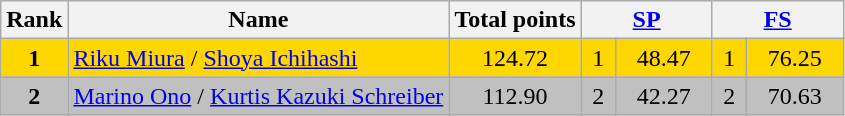<table class="wikitable sortable">
<tr>
<th>Rank</th>
<th>Name</th>
<th>Total points</th>
<th colspan="2" width="80px"><a href='#'>SP</a></th>
<th colspan="2" width="80px"><a href='#'>FS</a></th>
</tr>
<tr bgcolor="gold">
<td align="center"><strong>1</strong></td>
<td><a href='#'>Riku Miura</a> / <a href='#'>Shoya Ichihashi</a></td>
<td align="center">124.72</td>
<td align="center">1</td>
<td align="center">48.47</td>
<td align="center">1</td>
<td align="center">76.25</td>
</tr>
<tr bgcolor="silver">
<td align="center"><strong>2</strong></td>
<td><a href='#'>Marino Ono</a> / <a href='#'>Kurtis Kazuki Schreiber</a></td>
<td align="center">112.90</td>
<td align="center">2</td>
<td align="center">42.27</td>
<td align="center">2</td>
<td align="center">70.63</td>
</tr>
</table>
